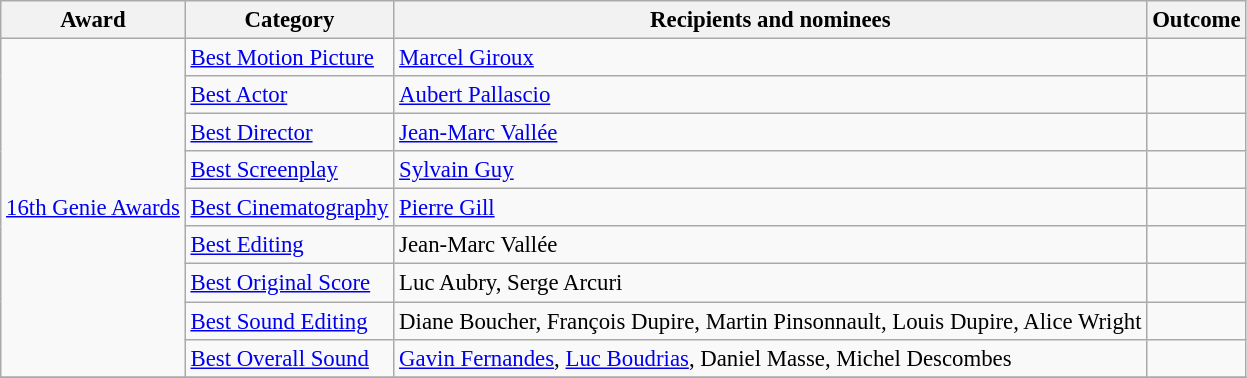<table class="wikitable" style="font-size: 95%;">
<tr>
<th>Award</th>
<th>Category</th>
<th>Recipients and nominees</th>
<th>Outcome</th>
</tr>
<tr>
<td rowspan="9"><a href='#'>16th Genie Awards</a></td>
<td><a href='#'>Best Motion Picture</a></td>
<td><a href='#'>Marcel Giroux</a></td>
<td></td>
</tr>
<tr>
<td><a href='#'>Best Actor</a></td>
<td><a href='#'>Aubert Pallascio</a></td>
<td></td>
</tr>
<tr>
<td><a href='#'>Best Director</a></td>
<td><a href='#'>Jean-Marc Vallée</a></td>
<td></td>
</tr>
<tr>
<td><a href='#'>Best Screenplay</a></td>
<td><a href='#'>Sylvain Guy</a></td>
<td></td>
</tr>
<tr>
<td><a href='#'>Best Cinematography</a></td>
<td><a href='#'>Pierre Gill</a></td>
<td></td>
</tr>
<tr>
<td><a href='#'>Best Editing</a></td>
<td>Jean-Marc Vallée</td>
<td></td>
</tr>
<tr>
<td><a href='#'>Best Original Score</a></td>
<td>Luc Aubry, Serge Arcuri</td>
<td></td>
</tr>
<tr>
<td><a href='#'>Best Sound Editing</a></td>
<td>Diane Boucher, François Dupire, Martin Pinsonnault, Louis Dupire, Alice Wright</td>
<td></td>
</tr>
<tr>
<td><a href='#'>Best Overall Sound</a></td>
<td><a href='#'>Gavin Fernandes</a>, <a href='#'>Luc Boudrias</a>, Daniel Masse, Michel Descombes</td>
<td></td>
</tr>
<tr>
</tr>
</table>
